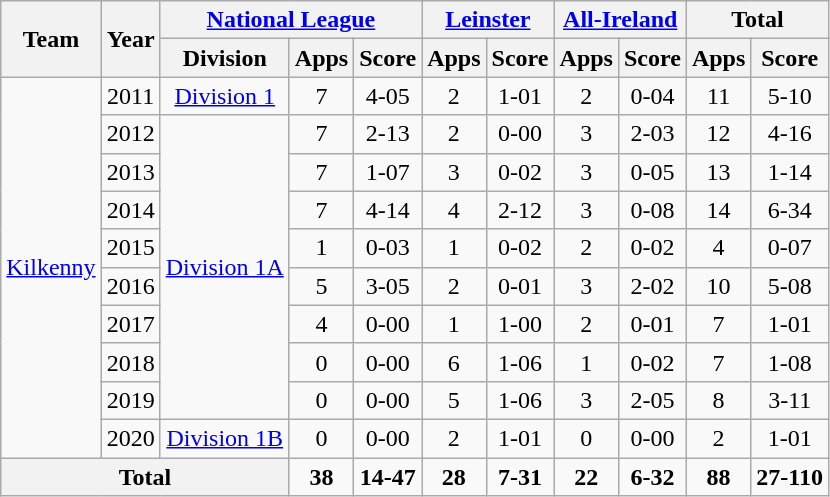<table class="wikitable" style="text-align:center">
<tr>
<th rowspan="2">Team</th>
<th rowspan="2">Year</th>
<th colspan="3"><a href='#'>National League</a></th>
<th colspan="2"><a href='#'>Leinster</a></th>
<th colspan="2"><a href='#'>All-Ireland</a></th>
<th colspan="2">Total</th>
</tr>
<tr>
<th>Division</th>
<th>Apps</th>
<th>Score</th>
<th>Apps</th>
<th>Score</th>
<th>Apps</th>
<th>Score</th>
<th>Apps</th>
<th>Score</th>
</tr>
<tr>
<td rowspan="10"><a href='#'>Kilkenny</a></td>
<td>2011</td>
<td rowspan="1"><a href='#'>Division 1</a></td>
<td>7</td>
<td>4-05</td>
<td>2</td>
<td>1-01</td>
<td>2</td>
<td>0-04</td>
<td>11</td>
<td>5-10</td>
</tr>
<tr>
<td>2012</td>
<td rowspan="8"><a href='#'>Division 1A</a></td>
<td>7</td>
<td>2-13</td>
<td>2</td>
<td>0-00</td>
<td>3</td>
<td>2-03</td>
<td>12</td>
<td>4-16</td>
</tr>
<tr>
<td>2013</td>
<td>7</td>
<td>1-07</td>
<td>3</td>
<td>0-02</td>
<td>3</td>
<td>0-05</td>
<td>13</td>
<td>1-14</td>
</tr>
<tr>
<td>2014</td>
<td>7</td>
<td>4-14</td>
<td>4</td>
<td>2-12</td>
<td>3</td>
<td>0-08</td>
<td>14</td>
<td>6-34</td>
</tr>
<tr>
<td>2015</td>
<td>1</td>
<td>0-03</td>
<td>1</td>
<td>0-02</td>
<td>2</td>
<td>0-02</td>
<td>4</td>
<td>0-07</td>
</tr>
<tr>
<td>2016</td>
<td>5</td>
<td>3-05</td>
<td>2</td>
<td>0-01</td>
<td>3</td>
<td>2-02</td>
<td>10</td>
<td>5-08</td>
</tr>
<tr>
<td>2017</td>
<td>4</td>
<td>0-00</td>
<td>1</td>
<td>1-00</td>
<td>2</td>
<td>0-01</td>
<td>7</td>
<td>1-01</td>
</tr>
<tr>
<td>2018</td>
<td>0</td>
<td>0-00</td>
<td>6</td>
<td>1-06</td>
<td>1</td>
<td>0-02</td>
<td>7</td>
<td>1-08</td>
</tr>
<tr>
<td>2019</td>
<td>0</td>
<td>0-00</td>
<td>5</td>
<td>1-06</td>
<td>3</td>
<td>2-05</td>
<td>8</td>
<td>3-11</td>
</tr>
<tr>
<td>2020</td>
<td rowspan="1"><a href='#'>Division 1B</a></td>
<td>0</td>
<td>0-00</td>
<td>2</td>
<td>1-01</td>
<td>0</td>
<td>0-00</td>
<td>2</td>
<td>1-01</td>
</tr>
<tr>
<th colspan="3">Total</th>
<td><strong>38</strong></td>
<td><strong>14-47</strong></td>
<td><strong>28</strong></td>
<td><strong>7-31</strong></td>
<td><strong>22</strong></td>
<td><strong>6-32</strong></td>
<td><strong>88</strong></td>
<td><strong>27-110</strong></td>
</tr>
</table>
